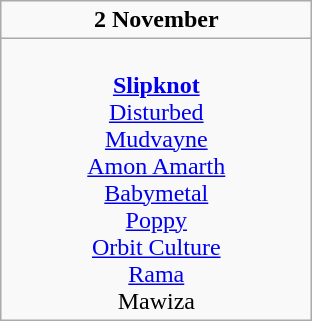<table class="wikitable">
<tr>
<td style="text-align:center;"><strong>2 November</strong></td>
</tr>
<tr>
<td style="text-align:center; vertical-align:top; width:200px;"><br><strong><a href='#'>Slipknot</a></strong><br>
<a href='#'>Disturbed</a><br>
<a href='#'>Mudvayne</a><br>
<a href='#'>Amon Amarth</a><br>
<a href='#'>Babymetal</a><br>
<a href='#'>Poppy</a><br>
<a href='#'>Orbit Culture</a><br>
<a href='#'>Rama</a><br>
Mawiza</td>
</tr>
</table>
